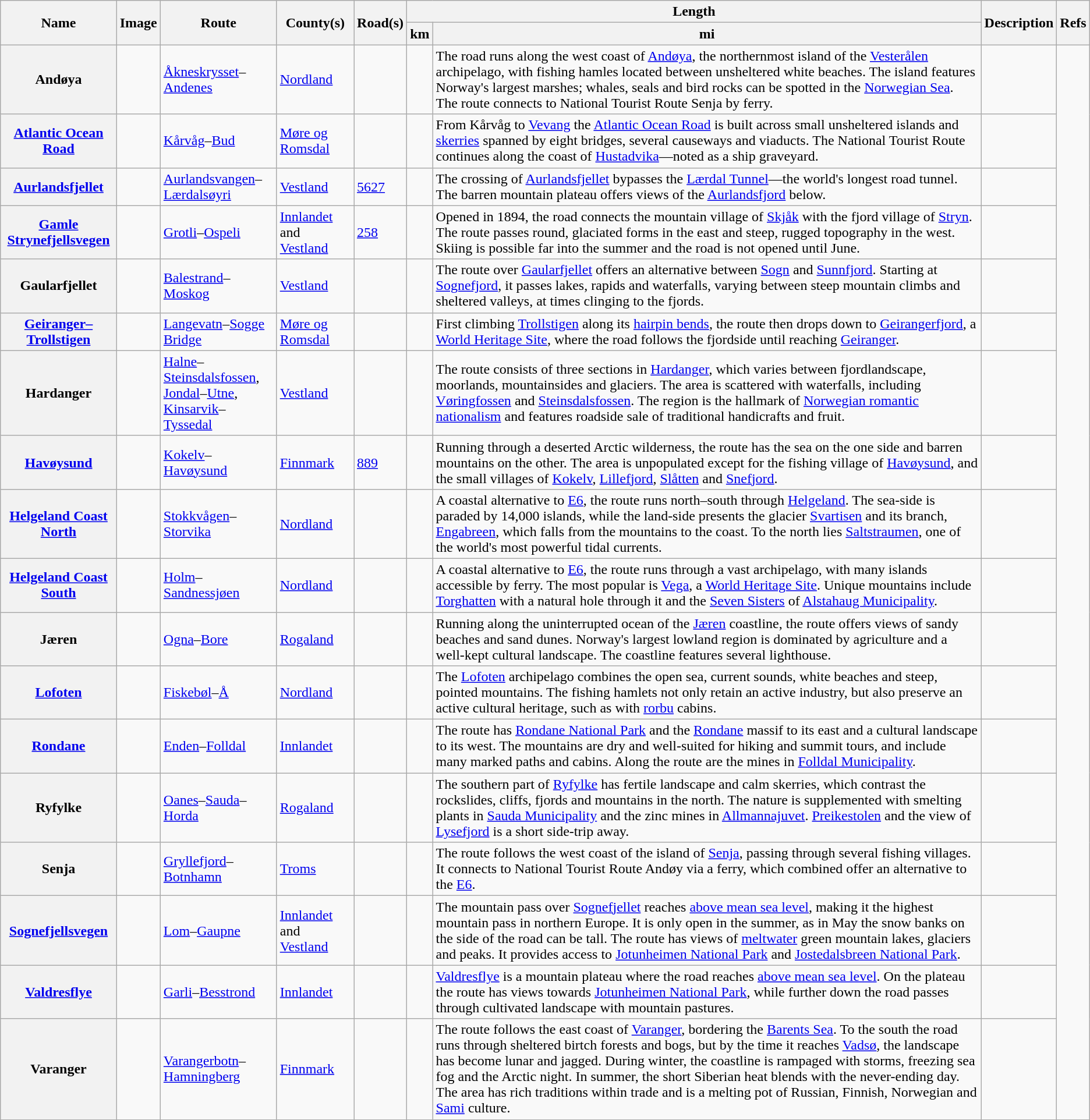<table class="wikitable plainrowheaders sortable">
<tr>
<th scope=col rowspan=2>Name</th>
<th scope=col rowspan=2 class=unsortable>Image</th>
<th scope=col rowspan=2 class=unsortable>Route</th>
<th scope=col rowspan=2>County(s)</th>
<th scope=col rowspan=2>Road(s)</th>
<th scope=col colspan=2>Length</th>
<th scope=col rowspan=2 class=unsortable>Description</th>
<th scope=col rowspan=2 class=unsortable>Refs</th>
</tr>
<tr>
<th>km</th>
<th>mi</th>
</tr>
<tr>
<th scope=row>Andøya</th>
<td></td>
<td><a href='#'>Åkneskrysset</a>–<a href='#'>Andenes</a></td>
<td><a href='#'>Nordland</a></td>
<td></td>
<td></td>
<td>The road runs along the west coast of <a href='#'>Andøya</a>, the northernmost island of the <a href='#'>Vesterålen</a> archipelago, with fishing hamles located between unsheltered white beaches. The island features Norway's largest marshes; whales, seals and bird rocks can be spotted in the <a href='#'>Norwegian Sea</a>. The route connects to National Tourist Route Senja by ferry.</td>
<td align=center></td>
</tr>
<tr>
<th scope=row><a href='#'>Atlantic Ocean Road</a></th>
<td></td>
<td><a href='#'>Kårvåg</a>–<a href='#'>Bud</a></td>
<td><a href='#'>Møre og Romsdal</a></td>
<td></td>
<td></td>
<td>From Kårvåg to <a href='#'>Vevang</a> the <a href='#'>Atlantic Ocean Road</a> is built across small unsheltered islands and <a href='#'>skerries</a> spanned by eight bridges, several causeways and viaducts. The National Tourist Route continues along the coast of <a href='#'>Hustadvika</a>—noted  as a ship graveyard.</td>
<td align=center></td>
</tr>
<tr>
<th scope=row><a href='#'>Aurlandsfjellet</a></th>
<td></td>
<td><a href='#'>Aurlandsvangen</a>–<a href='#'>Lærdalsøyri</a></td>
<td><a href='#'>Vestland</a></td>
<td><a href='#'>5627</a></td>
<td></td>
<td>The crossing of <a href='#'>Aurlandsfjellet</a> bypasses the <a href='#'>Lærdal Tunnel</a>—the world's longest road tunnel. The barren mountain plateau offers views of the <a href='#'>Aurlandsfjord</a>  below.</td>
<td align=center></td>
</tr>
<tr>
<th scope=row><a href='#'>Gamle Strynefjellsvegen</a></th>
<td></td>
<td><a href='#'>Grotli</a>–<a href='#'>Ospeli</a></td>
<td><a href='#'>Innlandet</a> and <a href='#'>Vestland</a></td>
<td><a href='#'>258</a></td>
<td></td>
<td>Opened in 1894, the road connects the mountain village of <a href='#'>Skjåk</a> with the fjord village of <a href='#'>Stryn</a>. The route passes round, glaciated forms in the east and steep, rugged topography in the west. Skiing is possible far into the summer and the road is not opened until June.</td>
<td align=center></td>
</tr>
<tr>
<th scope=row>Gaularfjellet</th>
<td></td>
<td><a href='#'>Balestrand</a>–<a href='#'>Moskog</a></td>
<td><a href='#'>Vestland</a></td>
<td></td>
<td></td>
<td>The route over <a href='#'>Gaularfjellet</a> offers an alternative between <a href='#'>Sogn</a> and <a href='#'>Sunnfjord</a>. Starting at <a href='#'>Sognefjord</a>, it passes lakes, rapids and waterfalls, varying between steep mountain climbs and sheltered valleys, at times clinging to the fjords.</td>
<td align=center></td>
</tr>
<tr>
<th scope=row><a href='#'>Geiranger–Trollstigen</a></th>
<td></td>
<td><a href='#'>Langevatn</a>–<a href='#'>Sogge Bridge</a></td>
<td><a href='#'>Møre og Romsdal</a></td>
<td></td>
<td></td>
<td>First climbing <a href='#'>Trollstigen</a> along its <a href='#'>hairpin bends</a>, the route then drops down to <a href='#'>Geirangerfjord</a>, a <a href='#'>World Heritage Site</a>, where the road follows the fjordside until reaching <a href='#'>Geiranger</a>.</td>
<td align=center></td>
</tr>
<tr>
<th scope=row>Hardanger</th>
<td></td>
<td><a href='#'>Halne</a>–<a href='#'>Steinsdalsfossen</a>,<br><a href='#'>Jondal</a>–<a href='#'>Utne</a>,<br><a href='#'>Kinsarvik</a>–<a href='#'>Tyssedal</a></td>
<td><a href='#'>Vestland</a></td>
<td></td>
<td></td>
<td>The route consists of three sections in <a href='#'>Hardanger</a>, which varies between fjordlandscape, moorlands, mountainsides and glaciers. The area is  scattered with waterfalls, including <a href='#'>Vøringfossen</a> and <a href='#'>Steinsdalsfossen</a>. The region is the hallmark of <a href='#'>Norwegian romantic nationalism</a> and features roadside sale of traditional handicrafts and fruit.</td>
<td align=center></td>
</tr>
<tr>
<th scope=row><a href='#'>Havøysund</a></th>
<td></td>
<td><a href='#'>Kokelv</a>–<a href='#'>Havøysund</a></td>
<td><a href='#'>Finnmark</a></td>
<td><a href='#'>889</a></td>
<td></td>
<td>Running through a deserted Arctic wilderness, the route has the sea on the one side and barren mountains on the other. The area is unpopulated except for the fishing village of <a href='#'>Havøysund</a>, and the small villages of <a href='#'>Kokelv</a>, <a href='#'>Lillefjord</a>, <a href='#'>Slåtten</a> and <a href='#'>Snefjord</a>.</td>
<td align=center></td>
</tr>
<tr>
<th scope=row><a href='#'>Helgeland Coast North</a></th>
<td></td>
<td><a href='#'>Stokkvågen</a>–<a href='#'>Storvika</a></td>
<td><a href='#'>Nordland</a></td>
<td></td>
<td></td>
<td>A coastal alternative to <a href='#'>E6</a>, the route runs north–south through <a href='#'>Helgeland</a>. The sea-side is paraded by 14,000 islands, while the land-side presents the glacier <a href='#'>Svartisen</a> and its branch, <a href='#'>Engabreen</a>, which falls  from the mountains to the coast. To the north lies <a href='#'>Saltstraumen</a>, one of the world's most powerful tidal currents.</td>
<td align=center></td>
</tr>
<tr>
<th scope=row><a href='#'>Helgeland Coast South</a></th>
<td align=center></td>
<td><a href='#'>Holm</a>–<a href='#'>Sandnessjøen</a></td>
<td><a href='#'>Nordland</a></td>
<td></td>
<td></td>
<td>A coastal alternative to <a href='#'>E6</a>, the route runs through a vast archipelago, with many islands accessible by ferry. The most popular is <a href='#'>Vega</a>, a <a href='#'>World Heritage Site</a>. Unique mountains include <a href='#'>Torghatten</a> with a natural hole through it and the <a href='#'>Seven Sisters</a> of <a href='#'>Alstahaug Municipality</a>.</td>
<td align=center></td>
</tr>
<tr>
<th scope=row>Jæren</th>
<td></td>
<td><a href='#'>Ogna</a>–<a href='#'>Bore</a></td>
<td><a href='#'>Rogaland</a></td>
<td></td>
<td></td>
<td>Running along the uninterrupted ocean of the <a href='#'>Jæren</a> coastline, the route offers views of sandy beaches and sand dunes. Norway's largest lowland region is dominated by agriculture and a well-kept cultural landscape. The coastline features several lighthouse.</td>
<td align=center></td>
</tr>
<tr>
<th scope=row><a href='#'>Lofoten</a></th>
<td></td>
<td><a href='#'>Fiskebøl</a>–<a href='#'>Å</a></td>
<td><a href='#'>Nordland</a></td>
<td></td>
<td></td>
<td>The <a href='#'>Lofoten</a> archipelago combines the open sea, current sounds, white beaches and steep, pointed mountains. The fishing hamlets not only retain an active industry, but also preserve an active cultural heritage, such as with <a href='#'>rorbu</a> cabins.</td>
<td align=center></td>
</tr>
<tr>
<th scope=row><a href='#'>Rondane</a></th>
<td></td>
<td><a href='#'>Enden</a>–<a href='#'>Folldal</a></td>
<td><a href='#'>Innlandet</a></td>
<td></td>
<td></td>
<td>The route has <a href='#'>Rondane National Park</a> and the <a href='#'>Rondane</a> massif to its east and a cultural landscape to its west. The mountains are dry and well-suited for hiking and summit tours, and include many marked paths and cabins. Along the route are the mines in <a href='#'>Folldal Municipality</a>.</td>
<td align=center></td>
</tr>
<tr>
<th scope=row>Ryfylke</th>
<td></td>
<td><a href='#'>Oanes</a>–<a href='#'>Sauda</a>–<a href='#'>Horda</a></td>
<td><a href='#'>Rogaland</a></td>
<td></td>
<td></td>
<td>The southern part of <a href='#'>Ryfylke</a> has fertile landscape and calm skerries, which contrast the rockslides, cliffs, fjords and mountains in the north. The nature is supplemented with smelting plants in <a href='#'>Sauda Municipality</a> and the zinc mines in <a href='#'>Allmannajuvet</a>. <a href='#'>Preikestolen</a> and the view of <a href='#'>Lysefjord</a> is a short side-trip away.</td>
<td align=center></td>
</tr>
<tr>
<th scope=row>Senja</th>
<td></td>
<td><a href='#'>Gryllefjord</a>–<a href='#'>Botnhamn</a></td>
<td><a href='#'>Troms</a></td>
<td></td>
<td></td>
<td>The route follows the west coast of the island of <a href='#'>Senja</a>, passing through several fishing villages. It connects to National Tourist Route Andøy via a ferry, which combined offer an alternative to the <a href='#'>E6</a>.</td>
<td align=center></td>
</tr>
<tr>
<th scope=row><a href='#'>Sognefjellsvegen</a></th>
<td></td>
<td><a href='#'>Lom</a>–<a href='#'>Gaupne</a></td>
<td><a href='#'>Innlandet</a> and <a href='#'>Vestland</a></td>
<td></td>
<td></td>
<td>The mountain pass over <a href='#'>Sognefjellet</a> reaches  <a href='#'>above mean sea level</a>, making it the highest mountain pass in northern Europe. It is only open in the summer, as in May the snow banks on the side of the road can be  tall. The route has views of <a href='#'>meltwater</a> green mountain lakes, glaciers and peaks. It provides access to <a href='#'>Jotunheimen National Park</a> and <a href='#'>Jostedalsbreen National Park</a>.</td>
<td align=center></td>
</tr>
<tr>
<th scope=row><a href='#'>Valdresflye</a></th>
<td></td>
<td><a href='#'>Garli</a>–<a href='#'>Besstrond</a></td>
<td><a href='#'>Innlandet</a></td>
<td></td>
<td></td>
<td><a href='#'>Valdresflye</a> is a mountain plateau where the road reaches  <a href='#'>above mean sea level</a>. On the plateau the route has views towards <a href='#'>Jotunheimen National Park</a>, while further down the road passes through cultivated landscape with mountain pastures.</td>
<td align=center></td>
</tr>
<tr>
<th scope=row>Varanger</th>
<td></td>
<td><a href='#'>Varangerbotn</a>–<a href='#'>Hamningberg</a></td>
<td><a href='#'>Finnmark</a></td>
<td></td>
<td></td>
<td>The route follows the east coast of <a href='#'>Varanger</a>, bordering the <a href='#'>Barents Sea</a>. To the south the road runs through sheltered birtch forests and bogs, but by the time it reaches <a href='#'>Vadsø</a>, the landscape has become lunar and jagged. During winter, the coastline is rampaged with storms, freezing sea fog and the Arctic night. In summer, the short Siberian heat blends with the never-ending day. The area has rich traditions within trade and is a melting pot of Russian, Finnish, Norwegian and <a href='#'>Sami</a> culture.</td>
<td align=center></td>
</tr>
</table>
